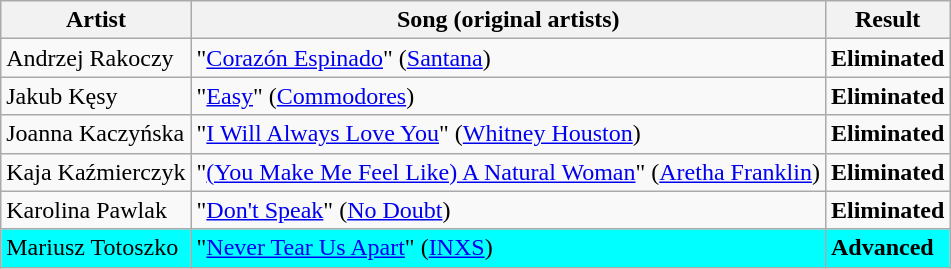<table class=wikitable>
<tr>
<th>Artist</th>
<th>Song (original artists)</th>
<th>Result</th>
</tr>
<tr>
<td>Andrzej Rakoczy</td>
<td>"<a href='#'>Corazón Espinado</a>" (<a href='#'>Santana</a>)</td>
<td><strong>Eliminated</strong></td>
</tr>
<tr>
<td>Jakub Kęsy</td>
<td>"<a href='#'>Easy</a>" (<a href='#'>Commodores</a>)</td>
<td><strong>Eliminated</strong></td>
</tr>
<tr>
<td>Joanna Kaczyńska</td>
<td>"<a href='#'>I Will Always Love You</a>" (<a href='#'>Whitney Houston</a>)</td>
<td><strong>Eliminated</strong></td>
</tr>
<tr>
<td>Kaja Kaźmierczyk</td>
<td>"<a href='#'>(You Make Me Feel Like) A Natural Woman</a>" (<a href='#'>Aretha Franklin</a>)</td>
<td><strong>Eliminated</strong></td>
</tr>
<tr>
<td>Karolina Pawlak</td>
<td>"<a href='#'>Don't Speak</a>" (<a href='#'>No Doubt</a>)</td>
<td><strong>Eliminated</strong></td>
</tr>
<tr style="background:cyan;">
<td>Mariusz Totoszko</td>
<td>"<a href='#'>Never Tear Us Apart</a>" (<a href='#'>INXS</a>)</td>
<td><strong>Advanced</strong></td>
</tr>
</table>
